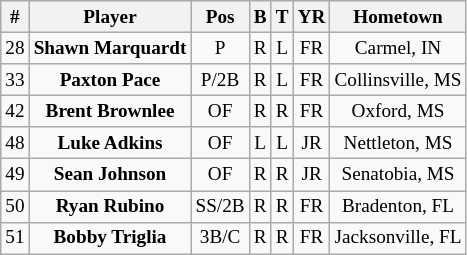<table class="wikitable sortable" style="text-align:center; font-size:80%;">
<tr>
<th>#</th>
<th>Player</th>
<th>Pos</th>
<th>B</th>
<th>T</th>
<th>YR</th>
<th>Hometown</th>
</tr>
<tr>
<td>28</td>
<td><strong>Shawn Marquardt</strong></td>
<td>P</td>
<td>R</td>
<td>L</td>
<td>FR</td>
<td>Carmel, IN</td>
</tr>
<tr>
<td>33</td>
<td><strong>Paxton Pace</strong></td>
<td>P/2B</td>
<td>R</td>
<td>L</td>
<td>FR</td>
<td>Collinsville, MS</td>
</tr>
<tr>
<td>42</td>
<td><strong>Brent Brownlee</strong></td>
<td>OF</td>
<td>R</td>
<td>R</td>
<td>FR</td>
<td>Oxford, MS</td>
</tr>
<tr>
<td>48</td>
<td><strong>Luke Adkins</strong></td>
<td>OF</td>
<td>L</td>
<td>L</td>
<td>JR</td>
<td>Nettleton, MS</td>
</tr>
<tr>
<td>49</td>
<td><strong>Sean Johnson</strong></td>
<td>OF</td>
<td>R</td>
<td>R</td>
<td>JR</td>
<td>Senatobia, MS</td>
</tr>
<tr>
<td>50</td>
<td><strong>Ryan Rubino</strong></td>
<td>SS/2B</td>
<td>R</td>
<td>R</td>
<td>FR</td>
<td>Bradenton, FL</td>
</tr>
<tr>
<td>51</td>
<td><strong>Bobby Triglia</strong></td>
<td>3B/C</td>
<td>R</td>
<td>R</td>
<td>FR</td>
<td>Jacksonville, FL</td>
</tr>
</table>
